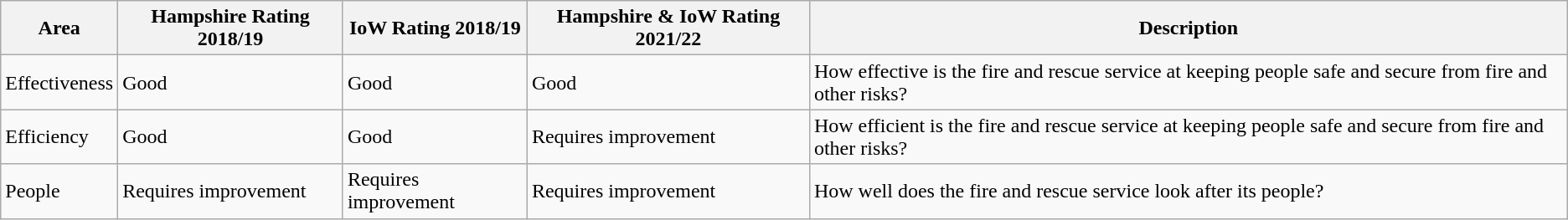<table class="wikitable">
<tr>
<th>Area</th>
<th>Hampshire Rating 2018/19</th>
<th>IoW Rating 2018/19</th>
<th>Hampshire & IoW Rating 2021/22</th>
<th>Description</th>
</tr>
<tr>
<td>Effectiveness</td>
<td>Good</td>
<td>Good</td>
<td>Good</td>
<td>How effective is the fire and rescue service at keeping people safe and secure from fire and other risks?</td>
</tr>
<tr>
<td>Efficiency</td>
<td>Good</td>
<td>Good</td>
<td>Requires improvement</td>
<td>How efficient is the fire and rescue service at keeping people safe and secure from fire and other risks?</td>
</tr>
<tr>
<td>People</td>
<td>Requires improvement</td>
<td>Requires improvement</td>
<td>Requires improvement</td>
<td>How well does the fire and rescue service look after its people?</td>
</tr>
</table>
